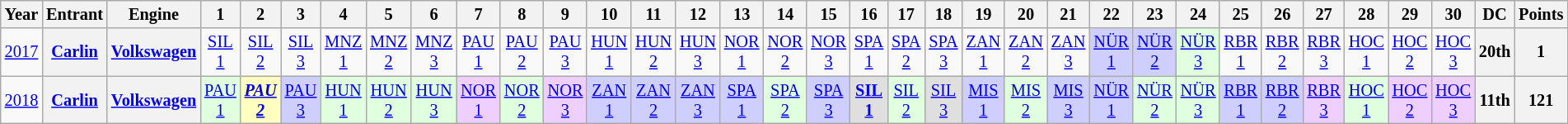<table class="wikitable" style="text-align:center; font-size:85%">
<tr>
<th>Year</th>
<th>Entrant</th>
<th>Engine</th>
<th>1</th>
<th>2</th>
<th>3</th>
<th>4</th>
<th>5</th>
<th>6</th>
<th>7</th>
<th>8</th>
<th>9</th>
<th>10</th>
<th>11</th>
<th>12</th>
<th>13</th>
<th>14</th>
<th>15</th>
<th>16</th>
<th>17</th>
<th>18</th>
<th>19</th>
<th>20</th>
<th>21</th>
<th>22</th>
<th>23</th>
<th>24</th>
<th>25</th>
<th>26</th>
<th>27</th>
<th>28</th>
<th>29</th>
<th>30</th>
<th>DC</th>
<th>Points</th>
</tr>
<tr>
<td><a href='#'>2017</a></td>
<th><a href='#'>Carlin</a></th>
<th><a href='#'>Volkswagen</a></th>
<td><a href='#'>SIL<br>1</a></td>
<td><a href='#'>SIL<br>2</a></td>
<td><a href='#'>SIL<br>3</a></td>
<td><a href='#'>MNZ<br>1</a></td>
<td><a href='#'>MNZ<br>2</a></td>
<td><a href='#'>MNZ<br>3</a></td>
<td><a href='#'>PAU<br>1</a></td>
<td><a href='#'>PAU<br>2</a></td>
<td><a href='#'>PAU<br>3</a></td>
<td><a href='#'>HUN<br>1</a></td>
<td><a href='#'>HUN<br>2</a></td>
<td><a href='#'>HUN<br>3</a></td>
<td><a href='#'>NOR<br>1</a></td>
<td><a href='#'>NOR<br>2</a></td>
<td><a href='#'>NOR<br>3</a></td>
<td><a href='#'>SPA<br>1</a></td>
<td><a href='#'>SPA<br>2</a></td>
<td><a href='#'>SPA<br>3</a></td>
<td><a href='#'>ZAN<br>1</a></td>
<td><a href='#'>ZAN<br>2</a></td>
<td><a href='#'>ZAN<br>3</a></td>
<td style="background:#CFCFFF;"><a href='#'>NÜR<br>1</a><br></td>
<td style="background:#CFCFFF;"><a href='#'>NÜR<br>2</a><br></td>
<td style="background:#DFFFDF;"><a href='#'>NÜR<br>3</a><br></td>
<td><a href='#'>RBR<br>1</a></td>
<td><a href='#'>RBR<br>2</a></td>
<td><a href='#'>RBR<br>3</a></td>
<td><a href='#'>HOC<br>1</a></td>
<td><a href='#'>HOC<br>2</a></td>
<td><a href='#'>HOC<br>3</a></td>
<th>20th</th>
<th>1</th>
</tr>
<tr>
<td><a href='#'>2018</a></td>
<th><a href='#'>Carlin</a></th>
<th><a href='#'>Volkswagen</a></th>
<td style="background:#DFFFDF;"><a href='#'>PAU<br>1</a><br></td>
<td style="background:#FFFFBF;"><strong><em><a href='#'>PAU<br>2</a></em></strong><br></td>
<td style="background:#CFCFFF;"><a href='#'>PAU<br>3</a><br></td>
<td style="background:#DFFFDF;"><a href='#'>HUN<br>1</a><br></td>
<td style="background:#DFFFDF;"><a href='#'>HUN<br>2</a><br></td>
<td style="background:#DFFFDF;"><a href='#'>HUN<br>3</a><br></td>
<td style="background:#EFCFFF;"><a href='#'>NOR<br>1</a><br></td>
<td style="background:#DFFFDF;"><a href='#'>NOR<br>2</a><br></td>
<td style="background:#EFCFFF;"><a href='#'>NOR<br>3</a><br></td>
<td style="background:#CFCFFF;"><a href='#'>ZAN<br>1</a><br></td>
<td style="background:#CFCFFF;"><a href='#'>ZAN<br>2</a><br></td>
<td style="background:#CFCFFF;"><a href='#'>ZAN<br>3</a><br></td>
<td style="background:#CFCFFF;"><a href='#'>SPA<br>1</a><br></td>
<td style="background:#DFFFDF;"><a href='#'>SPA<br>2</a><br></td>
<td style="background:#CFCFFF;"><a href='#'>SPA<br>3</a><br></td>
<td style="background:#DFDFDF;"><strong><a href='#'>SIL<br>1</a></strong><br></td>
<td style="background:#DFFFDF;"><a href='#'>SIL<br>2</a><br></td>
<td style="background:#DFDFDF;"><a href='#'>SIL<br>3</a><br></td>
<td style="background:#CFCFFF;"><a href='#'>MIS<br>1</a><br></td>
<td style="background:#DFFFDF;"><a href='#'>MIS<br>2</a><br></td>
<td style="background:#CFCFFF;"><a href='#'>MIS<br>3</a><br></td>
<td style="background:#CFCFFF;"><a href='#'>NÜR<br>1</a><br></td>
<td style="background:#DFFFDF;"><a href='#'>NÜR<br>2</a><br></td>
<td style="background:#DFFFDF;"><a href='#'>NÜR<br>3</a><br></td>
<td style="background:#CFCFFF;"><a href='#'>RBR<br>1</a><br></td>
<td style="background:#CFCFFF;"><a href='#'>RBR<br>2</a><br></td>
<td style="background:#EFCFFF;"><a href='#'>RBR<br>3</a><br></td>
<td style="background:#DFFFDF;"><a href='#'>HOC<br>1</a><br></td>
<td style="background:#EFCFFF;"><a href='#'>HOC<br>2</a><br></td>
<td style="background:#EFCFFF;"><a href='#'>HOC<br>3</a><br></td>
<th>11th</th>
<th>121</th>
</tr>
</table>
